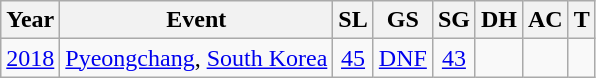<table class="wikitable sortable" style="text-align: center;">
<tr>
<th>Year</th>
<th>Event</th>
<th>SL</th>
<th>GS</th>
<th>SG</th>
<th>DH</th>
<th>AC</th>
<th>T</th>
</tr>
<tr>
<td><a href='#'>2018</a></td>
<td align="left"> <a href='#'>Pyeongchang</a>, <a href='#'>South Korea</a></td>
<td><a href='#'>45</a></td>
<td><a href='#'>DNF</a></td>
<td><a href='#'>43</a></td>
<td></td>
<td></td>
<td></td>
</tr>
</table>
